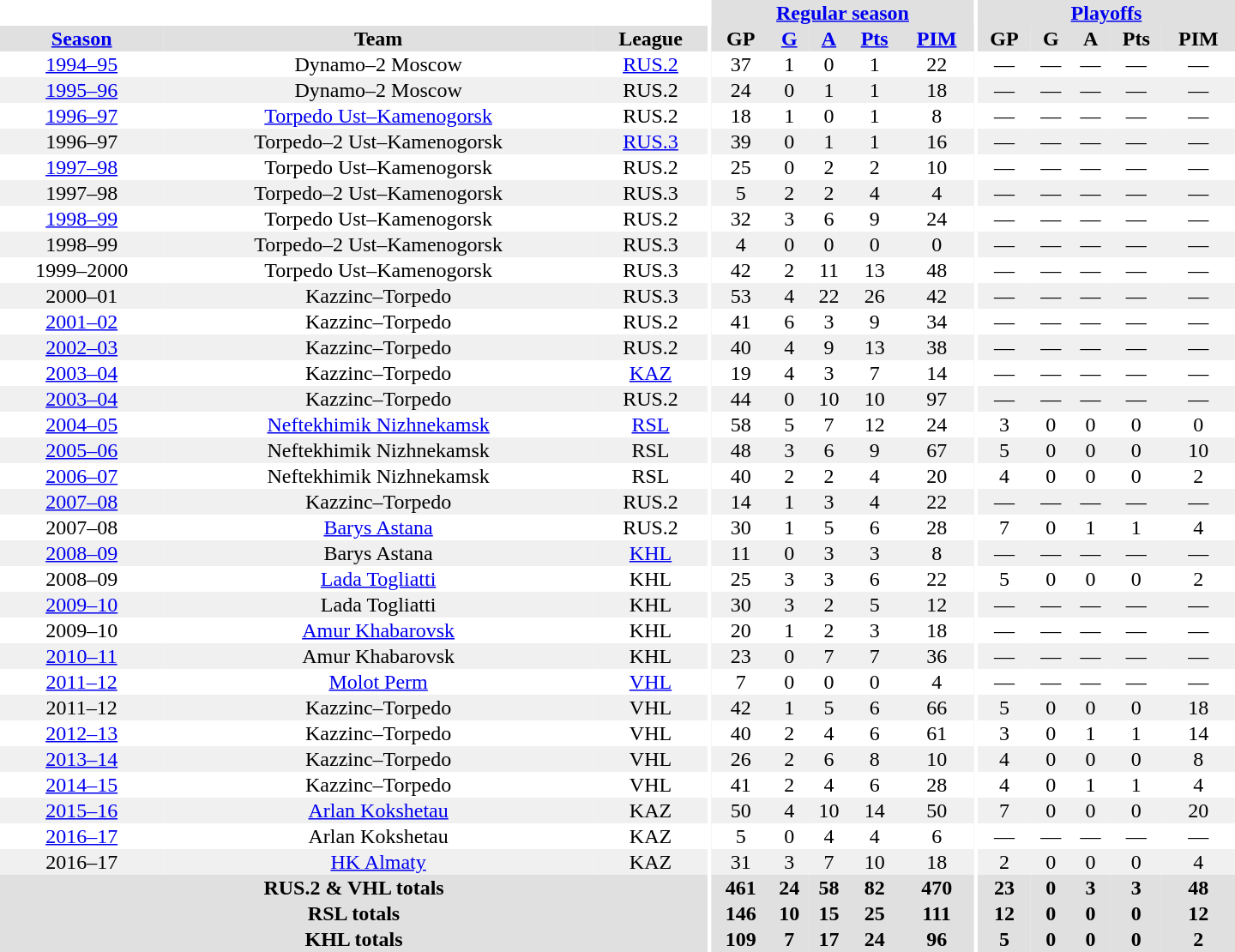<table border="0" cellpadding="1" cellspacing="0" style="text-align:center; width:60em">
<tr bgcolor="#e0e0e0">
<th colspan="3" bgcolor="#ffffff"></th>
<th rowspan="99" bgcolor="#ffffff"></th>
<th colspan="5"><a href='#'>Regular season</a></th>
<th rowspan="99" bgcolor="#ffffff"></th>
<th colspan="5"><a href='#'>Playoffs</a></th>
</tr>
<tr bgcolor="#e0e0e0">
<th><a href='#'>Season</a></th>
<th>Team</th>
<th>League</th>
<th>GP</th>
<th><a href='#'>G</a></th>
<th><a href='#'>A</a></th>
<th><a href='#'>Pts</a></th>
<th><a href='#'>PIM</a></th>
<th>GP</th>
<th>G</th>
<th>A</th>
<th>Pts</th>
<th>PIM</th>
</tr>
<tr>
<td><a href='#'>1994–95</a></td>
<td>Dynamo–2 Moscow</td>
<td><a href='#'>RUS.2</a></td>
<td>37</td>
<td>1</td>
<td>0</td>
<td>1</td>
<td>22</td>
<td>—</td>
<td>—</td>
<td>—</td>
<td>—</td>
<td>—</td>
</tr>
<tr bgcolor="#f0f0f0">
<td><a href='#'>1995–96</a></td>
<td>Dynamo–2 Moscow</td>
<td>RUS.2</td>
<td>24</td>
<td>0</td>
<td>1</td>
<td>1</td>
<td>18</td>
<td>—</td>
<td>—</td>
<td>—</td>
<td>—</td>
<td>—</td>
</tr>
<tr>
<td><a href='#'>1996–97</a></td>
<td><a href='#'>Torpedo Ust–Kamenogorsk</a></td>
<td>RUS.2</td>
<td>18</td>
<td>1</td>
<td>0</td>
<td>1</td>
<td>8</td>
<td>—</td>
<td>—</td>
<td>—</td>
<td>—</td>
<td>—</td>
</tr>
<tr bgcolor="#f0f0f0">
<td>1996–97</td>
<td>Torpedo–2 Ust–Kamenogorsk</td>
<td><a href='#'>RUS.3</a></td>
<td>39</td>
<td>0</td>
<td>1</td>
<td>1</td>
<td>16</td>
<td>—</td>
<td>—</td>
<td>—</td>
<td>—</td>
<td>—</td>
</tr>
<tr>
<td><a href='#'>1997–98</a></td>
<td>Torpedo Ust–Kamenogorsk</td>
<td>RUS.2</td>
<td>25</td>
<td>0</td>
<td>2</td>
<td>2</td>
<td>10</td>
<td>—</td>
<td>—</td>
<td>—</td>
<td>—</td>
<td>—</td>
</tr>
<tr bgcolor="#f0f0f0">
<td>1997–98</td>
<td>Torpedo–2 Ust–Kamenogorsk</td>
<td>RUS.3</td>
<td>5</td>
<td>2</td>
<td>2</td>
<td>4</td>
<td>4</td>
<td>—</td>
<td>—</td>
<td>—</td>
<td>—</td>
<td>—</td>
</tr>
<tr>
<td><a href='#'>1998–99</a></td>
<td>Torpedo Ust–Kamenogorsk</td>
<td>RUS.2</td>
<td>32</td>
<td>3</td>
<td>6</td>
<td>9</td>
<td>24</td>
<td>—</td>
<td>—</td>
<td>—</td>
<td>—</td>
<td>—</td>
</tr>
<tr bgcolor="#f0f0f0">
<td>1998–99</td>
<td>Torpedo–2 Ust–Kamenogorsk</td>
<td>RUS.3</td>
<td>4</td>
<td>0</td>
<td>0</td>
<td>0</td>
<td>0</td>
<td>—</td>
<td>—</td>
<td>—</td>
<td>—</td>
<td>—</td>
</tr>
<tr>
<td>1999–2000</td>
<td>Torpedo Ust–Kamenogorsk</td>
<td>RUS.3</td>
<td>42</td>
<td>2</td>
<td>11</td>
<td>13</td>
<td>48</td>
<td>—</td>
<td>—</td>
<td>—</td>
<td>—</td>
<td>—</td>
</tr>
<tr bgcolor="#f0f0f0">
<td>2000–01</td>
<td>Kazzinc–Torpedo</td>
<td>RUS.3</td>
<td>53</td>
<td>4</td>
<td>22</td>
<td>26</td>
<td>42</td>
<td>—</td>
<td>—</td>
<td>—</td>
<td>—</td>
<td>—</td>
</tr>
<tr>
<td><a href='#'>2001–02</a></td>
<td>Kazzinc–Torpedo</td>
<td>RUS.2</td>
<td>41</td>
<td>6</td>
<td>3</td>
<td>9</td>
<td>34</td>
<td>—</td>
<td>—</td>
<td>—</td>
<td>—</td>
<td>—</td>
</tr>
<tr bgcolor="#f0f0f0">
<td><a href='#'>2002–03</a></td>
<td>Kazzinc–Torpedo</td>
<td>RUS.2</td>
<td>40</td>
<td>4</td>
<td>9</td>
<td>13</td>
<td>38</td>
<td>—</td>
<td>—</td>
<td>—</td>
<td>—</td>
<td>—</td>
</tr>
<tr>
<td><a href='#'>2003–04</a></td>
<td>Kazzinc–Torpedo</td>
<td><a href='#'>KAZ</a></td>
<td>19</td>
<td>4</td>
<td>3</td>
<td>7</td>
<td>14</td>
<td>—</td>
<td>—</td>
<td>—</td>
<td>—</td>
<td>—</td>
</tr>
<tr bgcolor="#f0f0f0">
<td><a href='#'>2003–04</a></td>
<td>Kazzinc–Torpedo</td>
<td>RUS.2</td>
<td>44</td>
<td>0</td>
<td>10</td>
<td>10</td>
<td>97</td>
<td>—</td>
<td>—</td>
<td>—</td>
<td>—</td>
<td>—</td>
</tr>
<tr>
<td><a href='#'>2004–05</a></td>
<td><a href='#'>Neftekhimik Nizhnekamsk</a></td>
<td><a href='#'>RSL</a></td>
<td>58</td>
<td>5</td>
<td>7</td>
<td>12</td>
<td>24</td>
<td>3</td>
<td>0</td>
<td>0</td>
<td>0</td>
<td>0</td>
</tr>
<tr bgcolor="#f0f0f0">
<td><a href='#'>2005–06</a></td>
<td>Neftekhimik Nizhnekamsk</td>
<td>RSL</td>
<td>48</td>
<td>3</td>
<td>6</td>
<td>9</td>
<td>67</td>
<td>5</td>
<td>0</td>
<td>0</td>
<td>0</td>
<td>10</td>
</tr>
<tr>
<td><a href='#'>2006–07</a></td>
<td>Neftekhimik Nizhnekamsk</td>
<td>RSL</td>
<td>40</td>
<td>2</td>
<td>2</td>
<td>4</td>
<td>20</td>
<td>4</td>
<td>0</td>
<td>0</td>
<td>0</td>
<td>2</td>
</tr>
<tr bgcolor="#f0f0f0">
<td><a href='#'>2007–08</a></td>
<td>Kazzinc–Torpedo</td>
<td>RUS.2</td>
<td>14</td>
<td>1</td>
<td>3</td>
<td>4</td>
<td>22</td>
<td>—</td>
<td>—</td>
<td>—</td>
<td>—</td>
<td>—</td>
</tr>
<tr>
<td>2007–08</td>
<td><a href='#'>Barys Astana</a></td>
<td>RUS.2</td>
<td>30</td>
<td>1</td>
<td>5</td>
<td>6</td>
<td>28</td>
<td>7</td>
<td>0</td>
<td>1</td>
<td>1</td>
<td>4</td>
</tr>
<tr bgcolor="#f0f0f0">
<td><a href='#'>2008–09</a></td>
<td>Barys Astana</td>
<td><a href='#'>KHL</a></td>
<td>11</td>
<td>0</td>
<td>3</td>
<td>3</td>
<td>8</td>
<td>—</td>
<td>—</td>
<td>—</td>
<td>—</td>
<td>—</td>
</tr>
<tr>
<td>2008–09</td>
<td><a href='#'>Lada Togliatti</a></td>
<td>KHL</td>
<td>25</td>
<td>3</td>
<td>3</td>
<td>6</td>
<td>22</td>
<td>5</td>
<td>0</td>
<td>0</td>
<td>0</td>
<td>2</td>
</tr>
<tr bgcolor="#f0f0f0">
<td><a href='#'>2009–10</a></td>
<td>Lada Togliatti</td>
<td>KHL</td>
<td>30</td>
<td>3</td>
<td>2</td>
<td>5</td>
<td>12</td>
<td>—</td>
<td>—</td>
<td>—</td>
<td>—</td>
<td>—</td>
</tr>
<tr>
<td>2009–10</td>
<td><a href='#'>Amur Khabarovsk</a></td>
<td>KHL</td>
<td>20</td>
<td>1</td>
<td>2</td>
<td>3</td>
<td>18</td>
<td>—</td>
<td>—</td>
<td>—</td>
<td>—</td>
<td>—</td>
</tr>
<tr bgcolor="#f0f0f0">
<td><a href='#'>2010–11</a></td>
<td>Amur Khabarovsk</td>
<td>KHL</td>
<td>23</td>
<td>0</td>
<td>7</td>
<td>7</td>
<td>36</td>
<td>—</td>
<td>—</td>
<td>—</td>
<td>—</td>
<td>—</td>
</tr>
<tr>
<td><a href='#'>2011–12</a></td>
<td><a href='#'>Molot Perm</a></td>
<td><a href='#'>VHL</a></td>
<td>7</td>
<td>0</td>
<td>0</td>
<td>0</td>
<td>4</td>
<td>—</td>
<td>—</td>
<td>—</td>
<td>—</td>
<td>—</td>
</tr>
<tr bgcolor="#f0f0f0">
<td>2011–12</td>
<td>Kazzinc–Torpedo</td>
<td>VHL</td>
<td>42</td>
<td>1</td>
<td>5</td>
<td>6</td>
<td>66</td>
<td>5</td>
<td>0</td>
<td>0</td>
<td>0</td>
<td>18</td>
</tr>
<tr>
<td><a href='#'>2012–13</a></td>
<td>Kazzinc–Torpedo</td>
<td>VHL</td>
<td>40</td>
<td>2</td>
<td>4</td>
<td>6</td>
<td>61</td>
<td>3</td>
<td>0</td>
<td>1</td>
<td>1</td>
<td>14</td>
</tr>
<tr bgcolor="#f0f0f0">
<td><a href='#'>2013–14</a></td>
<td>Kazzinc–Torpedo</td>
<td>VHL</td>
<td>26</td>
<td>2</td>
<td>6</td>
<td>8</td>
<td>10</td>
<td>4</td>
<td>0</td>
<td>0</td>
<td>0</td>
<td>8</td>
</tr>
<tr>
<td><a href='#'>2014–15</a></td>
<td>Kazzinc–Torpedo</td>
<td>VHL</td>
<td>41</td>
<td>2</td>
<td>4</td>
<td>6</td>
<td>28</td>
<td>4</td>
<td>0</td>
<td>1</td>
<td>1</td>
<td>4</td>
</tr>
<tr bgcolor="#f0f0f0">
<td><a href='#'>2015–16</a></td>
<td><a href='#'>Arlan Kokshetau</a></td>
<td>KAZ</td>
<td>50</td>
<td>4</td>
<td>10</td>
<td>14</td>
<td>50</td>
<td>7</td>
<td>0</td>
<td>0</td>
<td>0</td>
<td>20</td>
</tr>
<tr>
<td><a href='#'>2016–17</a></td>
<td>Arlan Kokshetau</td>
<td>KAZ</td>
<td>5</td>
<td>0</td>
<td>4</td>
<td>4</td>
<td>6</td>
<td>—</td>
<td>—</td>
<td>—</td>
<td>—</td>
<td>—</td>
</tr>
<tr bgcolor="#f0f0f0">
<td>2016–17</td>
<td><a href='#'>HK Almaty</a></td>
<td>KAZ</td>
<td>31</td>
<td>3</td>
<td>7</td>
<td>10</td>
<td>18</td>
<td>2</td>
<td>0</td>
<td>0</td>
<td>0</td>
<td>4</td>
</tr>
<tr bgcolor="#e0e0e0">
<th colspan="3">RUS.2 & VHL totals</th>
<th>461</th>
<th>24</th>
<th>58</th>
<th>82</th>
<th>470</th>
<th>23</th>
<th>0</th>
<th>3</th>
<th>3</th>
<th>48</th>
</tr>
<tr bgcolor="#e0e0e0">
<th colspan="3">RSL totals</th>
<th>146</th>
<th>10</th>
<th>15</th>
<th>25</th>
<th>111</th>
<th>12</th>
<th>0</th>
<th>0</th>
<th>0</th>
<th>12</th>
</tr>
<tr bgcolor="#e0e0e0">
<th colspan="3">KHL totals</th>
<th>109</th>
<th>7</th>
<th>17</th>
<th>24</th>
<th>96</th>
<th>5</th>
<th>0</th>
<th>0</th>
<th>0</th>
<th>2</th>
</tr>
</table>
